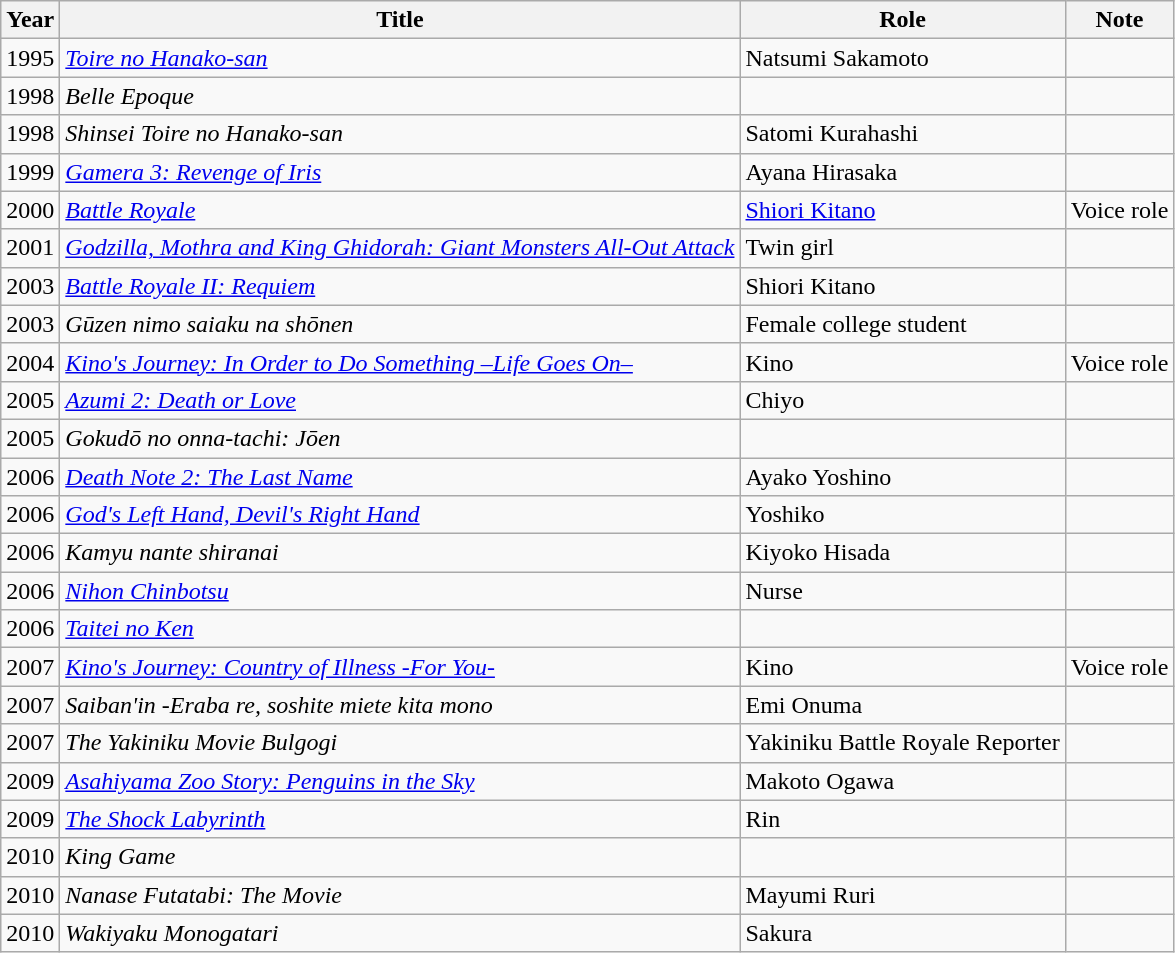<table class="wikitable">
<tr>
<th>Year</th>
<th>Title</th>
<th>Role</th>
<th>Note</th>
</tr>
<tr>
<td>1995</td>
<td><em><a href='#'>Toire no Hanako-san</a></em></td>
<td>Natsumi Sakamoto</td>
<td></td>
</tr>
<tr>
<td>1998</td>
<td><em>Belle Epoque</em></td>
<td></td>
<td></td>
</tr>
<tr>
<td>1998</td>
<td><em>Shinsei Toire no Hanako-san</em></td>
<td>Satomi Kurahashi</td>
<td></td>
</tr>
<tr>
<td>1999</td>
<td><em><a href='#'>Gamera 3: Revenge of Iris</a></em></td>
<td>Ayana Hirasaka</td>
<td></td>
</tr>
<tr>
<td>2000</td>
<td><em><a href='#'>Battle Royale</a></em></td>
<td><a href='#'>Shiori Kitano</a></td>
<td>Voice role</td>
</tr>
<tr>
<td>2001</td>
<td><em><a href='#'>Godzilla, Mothra and King Ghidorah: Giant Monsters All-Out Attack</a></em></td>
<td>Twin girl</td>
<td></td>
</tr>
<tr>
<td>2003</td>
<td><em><a href='#'>Battle Royale II: Requiem</a></em></td>
<td>Shiori Kitano</td>
<td></td>
</tr>
<tr>
<td>2003</td>
<td><em>Gūzen nimo saiaku na shōnen</em></td>
<td>Female college student</td>
<td></td>
</tr>
<tr>
<td>2004</td>
<td><em><a href='#'>Kino's Journey: In Order to Do Something –Life Goes On–</a></em></td>
<td>Kino</td>
<td>Voice role</td>
</tr>
<tr>
<td>2005</td>
<td><em><a href='#'>Azumi 2: Death or Love</a></em></td>
<td>Chiyo</td>
<td></td>
</tr>
<tr>
<td>2005</td>
<td><em>Gokudō no onna-tachi: Jōen</em></td>
<td></td>
<td></td>
</tr>
<tr>
<td>2006</td>
<td><em><a href='#'>Death Note 2: The Last Name</a></em></td>
<td>Ayako Yoshino</td>
<td></td>
</tr>
<tr>
<td>2006</td>
<td><em><a href='#'>God's Left Hand, Devil's Right Hand</a></em></td>
<td>Yoshiko</td>
<td></td>
</tr>
<tr>
<td>2006</td>
<td><em>Kamyu nante shiranai</em></td>
<td>Kiyoko Hisada</td>
<td></td>
</tr>
<tr>
<td>2006</td>
<td><em><a href='#'>Nihon Chinbotsu</a></em></td>
<td>Nurse</td>
<td></td>
</tr>
<tr>
<td>2006</td>
<td><em><a href='#'>Taitei no Ken</a></em></td>
<td></td>
<td></td>
</tr>
<tr>
<td>2007</td>
<td><em><a href='#'>Kino's Journey: Country of Illness -For You-</a></em></td>
<td>Kino</td>
<td>Voice role</td>
</tr>
<tr>
<td>2007</td>
<td><em>Saiban'in -Eraba re, soshite miete kita mono</em></td>
<td>Emi Onuma</td>
<td></td>
</tr>
<tr>
<td>2007</td>
<td><em>The Yakiniku Movie Bulgogi</em></td>
<td>Yakiniku Battle Royale Reporter</td>
<td></td>
</tr>
<tr>
<td>2009</td>
<td><em><a href='#'>Asahiyama Zoo Story: Penguins in the Sky</a></em></td>
<td>Makoto Ogawa</td>
<td></td>
</tr>
<tr>
<td>2009</td>
<td><em><a href='#'>The Shock Labyrinth</a></em></td>
<td>Rin</td>
<td></td>
</tr>
<tr>
<td>2010</td>
<td><em>King Game</em></td>
<td></td>
<td></td>
</tr>
<tr>
<td>2010</td>
<td><em>Nanase Futatabi: The Movie</em></td>
<td>Mayumi Ruri</td>
<td></td>
</tr>
<tr>
<td>2010</td>
<td><em>Wakiyaku Monogatari</em></td>
<td>Sakura</td>
<td></td>
</tr>
</table>
